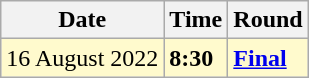<table class="wikitable">
<tr>
<th>Date</th>
<th>Time</th>
<th>Round</th>
</tr>
<tr style=background:lemonchiffon>
<td>16 August 2022</td>
<td><strong>8:30</strong></td>
<td><strong><a href='#'>Final</a></strong></td>
</tr>
</table>
